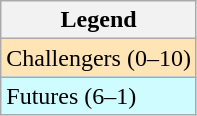<table class=wikitable>
<tr>
<th>Legend</th>
</tr>
<tr bgcolor=moccasin>
<td>Challengers (0–10)</td>
</tr>
<tr bgcolor=cffcff>
<td>Futures (6–1)</td>
</tr>
</table>
